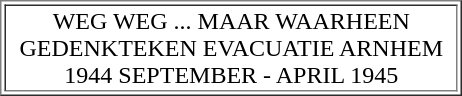<table border="1">
<tr>
<td align="center">WEG WEG ... MAAR WAARHEEN<br>  GEDENKTEKEN EVACUATIE ARNHEM  <br> 1944 SEPTEMBER - APRIL 1945</td>
</tr>
</table>
